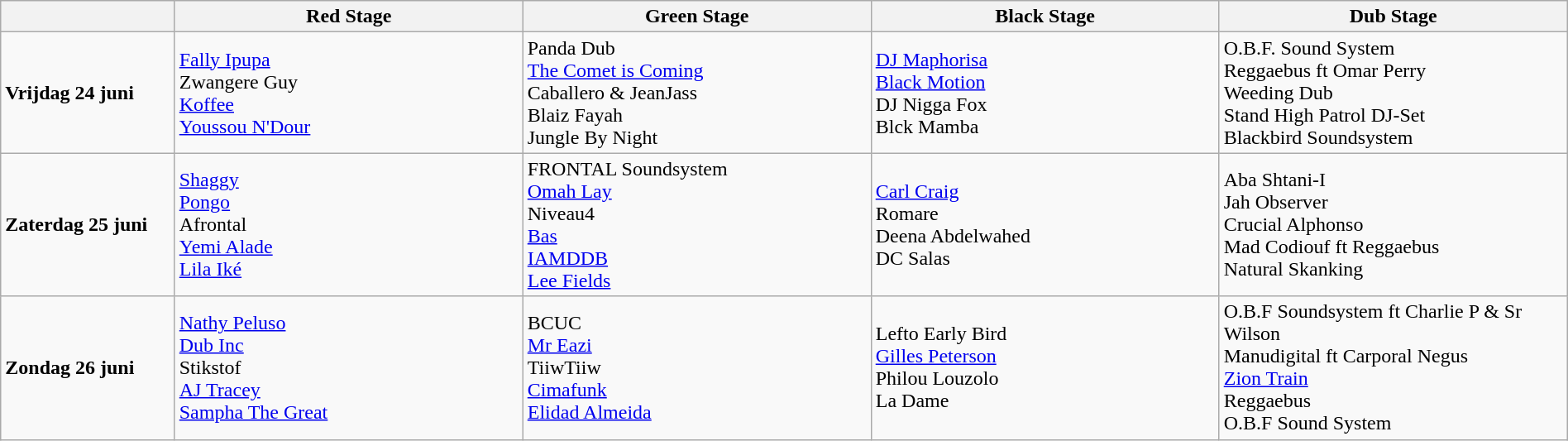<table class="wikitable" width="100%">
<tr>
<th width="10%"></th>
<th width="20%"><strong>Red Stage</strong></th>
<th width="20%"><strong>Green Stage</strong></th>
<th width="20%"><strong>Black Stage</strong></th>
<th width="20%"><strong>Dub Stage</strong></th>
</tr>
<tr>
<td><strong>Vrijdag 24 juni</strong></td>
<td><a href='#'>Fally Ipupa</a><br>Zwangere Guy<br><a href='#'>Koffee</a><br><a href='#'>Youssou N'Dour</a></td>
<td>Panda Dub<br><a href='#'>The Comet is Coming</a><br>Caballero & JeanJass<br>Blaiz Fayah<br>Jungle By Night</td>
<td><a href='#'>DJ Maphorisa</a><br><a href='#'>Black Motion</a><br>DJ Nigga Fox<br>Blck Mamba</td>
<td>O.B.F. Sound System<br>Reggaebus ft Omar Perry<br>Weeding Dub<br>Stand High Patrol DJ-Set<br>Blackbird Soundsystem</td>
</tr>
<tr>
<td><strong>Zaterdag 25 juni</strong></td>
<td><a href='#'>Shaggy</a><br><a href='#'>Pongo</a><br>Afrontal<br><a href='#'>Yemi Alade</a><br><a href='#'>Lila Iké</a></td>
<td>FRONTAL Soundsystem<br><a href='#'>Omah Lay</a><br>Niveau4<br><a href='#'>Bas</a><br><a href='#'>IAMDDB</a><br><a href='#'>Lee Fields</a></td>
<td><a href='#'>Carl Craig</a><br>Romare<br>Deena Abdelwahed<br>DC Salas</td>
<td>Aba Shtani-I<br>Jah Observer<br>Crucial Alphonso<br>Mad Codiouf ft Reggaebus<br>Natural Skanking</td>
</tr>
<tr>
<td><strong>Zondag 26 juni</strong></td>
<td><a href='#'>Nathy Peluso</a><br><a href='#'>Dub Inc</a><br>Stikstof<br><a href='#'>AJ Tracey</a><br><a href='#'>Sampha The Great</a></td>
<td>BCUC<br><a href='#'>Mr Eazi</a><br>TiiwTiiw<br><a href='#'>Cimafunk</a><br><a href='#'>Elidad Almeida</a></td>
<td>Lefto Early Bird<br><a href='#'>Gilles Peterson</a><br>Philou Louzolo<br>La Dame</td>
<td>O.B.F Soundsystem ft Charlie P & Sr Wilson<br>Manudigital ft Carporal Negus<br><a href='#'>Zion Train</a><br>Reggaebus<br>O.B.F Sound System</td>
</tr>
</table>
